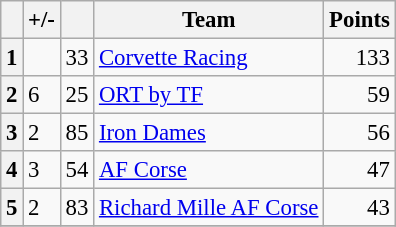<table class="wikitable" style="font-size:95%;">
<tr>
<th scope="col"></th>
<th scope="col">+/-</th>
<th scope="col"></th>
<th scope="col">Team</th>
<th scope="col">Points</th>
</tr>
<tr>
<th align="center">1</th>
<td align="left"></td>
<td align="center">33</td>
<td> <a href='#'>Corvette Racing</a></td>
<td align="right">133</td>
</tr>
<tr>
<th align="center">2</th>
<td align="left"> 6</td>
<td align="center">25</td>
<td> <a href='#'>ORT by TF</a></td>
<td align="right">59</td>
</tr>
<tr>
<th align="center">3</th>
<td align="left"> 2</td>
<td align="center">85</td>
<td> <a href='#'>Iron Dames</a></td>
<td align="right">56</td>
</tr>
<tr>
<th align="center">4</th>
<td align="left"> 3</td>
<td align="center">54</td>
<td> <a href='#'>AF Corse</a></td>
<td align="right">47</td>
</tr>
<tr>
<th align="center">5</th>
<td align="left"> 2</td>
<td align="center">83</td>
<td> <a href='#'>Richard Mille AF Corse</a></td>
<td align="right">43</td>
</tr>
<tr>
</tr>
</table>
